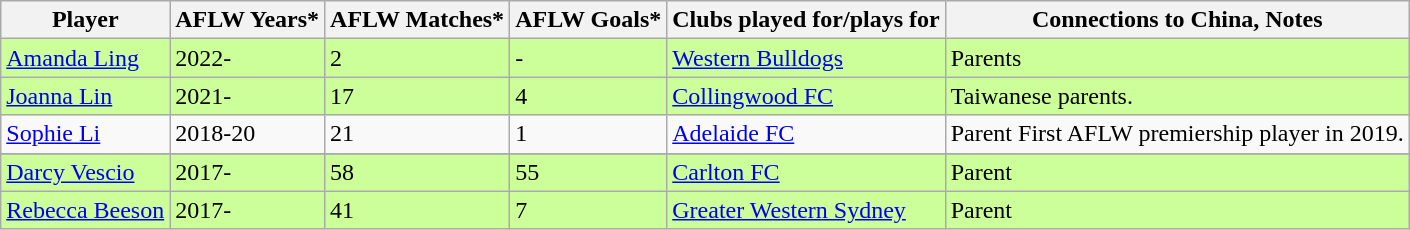<table class="wikitable sortable">
<tr>
<th>Player</th>
<th>AFLW Years*</th>
<th>AFLW Matches*</th>
<th>AFLW Goals*</th>
<th>Clubs played for/plays for</th>
<th>Connections to China, Notes</th>
</tr>
<tr bgcolor="#CCFF99">
<td><a href='#'>Amanda Ling</a></td>
<td>2022-</td>
<td>2</td>
<td>-</td>
<td><a href='#'>Western Bulldogs</a></td>
<td>Parents</td>
</tr>
<tr bgcolor="#CCFF99">
<td><a href='#'>Joanna Lin</a></td>
<td>2021-</td>
<td>17</td>
<td>4</td>
<td><a href='#'>Collingwood FC</a></td>
<td>Taiwanese parents.</td>
</tr>
<tr>
<td><a href='#'>Sophie Li</a></td>
<td>2018-20</td>
<td>21</td>
<td>1</td>
<td><a href='#'>Adelaide FC</a></td>
<td>Parent First AFLW premiership player in 2019.</td>
</tr>
<tr>
</tr>
<tr bgcolor="#CCFF99">
<td><a href='#'>Darcy Vescio</a></td>
<td>2017-</td>
<td>58</td>
<td>55</td>
<td><a href='#'>Carlton FC</a></td>
<td>Parent</td>
</tr>
<tr bgcolor="#CCFF99">
<td><a href='#'>Rebecca Beeson</a></td>
<td>2017-</td>
<td>41</td>
<td>7</td>
<td><a href='#'>Greater Western Sydney</a></td>
<td>Parent</td>
</tr>
</table>
